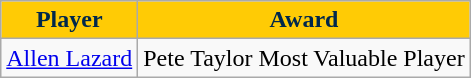<table class="wikitable sortable sortable" style="text-align: center">
<tr align=center>
<th style="background: #FFCB05; color: #00274C">Player</th>
<th style="background: #FFCB05; color: #00274C">Award</th>
</tr>
<tr>
<td><a href='#'>Allen Lazard</a></td>
<td>Pete Taylor Most Valuable Player</td>
</tr>
</table>
